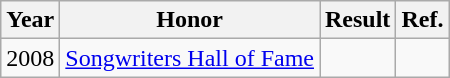<table class="wikitable plainrowheaders" style="text-align:center;">
<tr>
<th>Year</th>
<th>Honor</th>
<th>Result</th>
<th>Ref.</th>
</tr>
<tr>
<td>2008</td>
<td><a href='#'>Songwriters Hall of Fame</a></td>
<td></td>
<td></td>
</tr>
</table>
